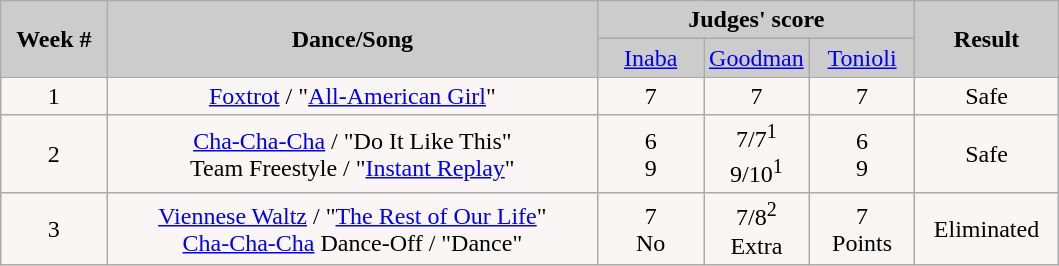<table class="wikitable">
<tr style="text-align:Center; background:#ccc;">
<td rowspan="2"><strong>Week #</strong></td>
<td rowspan="2"><strong>Dance/Song</strong></td>
<td colspan="3"><strong>Judges' score</strong></td>
<td rowspan="2"><strong>Result</strong></td>
</tr>
<tr style="text-align:center; background:#ccc;">
<td style="width:10%; "><a href='#'>Inaba</a></td>
<td style="width:10%; "><a href='#'>Goodman</a></td>
<td style="width:10%; "><a href='#'>Tonioli</a></td>
</tr>
<tr>
<td style="text-align:center; background:#faf6f6;">1</td>
<td style="text-align:center; background:#faf6f6;"><a href='#'>Foxtrot</a> / "<a href='#'>All-American Girl</a>"</td>
<td style="text-align:center; background:#faf6f6;">7</td>
<td style="text-align:center; background:#faf6f6;">7</td>
<td style="text-align:center; background:#faf6f6;">7</td>
<td style="text-align:center; background:#faf6f6;">Safe</td>
</tr>
<tr>
<td style="text-align:center; background:#faf6f6;">2</td>
<td style="text-align:center; background:#faf6f6;"><a href='#'>Cha-Cha-Cha</a> / "Do It Like This"<br>Team Freestyle / "<a href='#'>Instant Replay</a>"</td>
<td style="text-align:center; background:#faf6f6;">6<br>9</td>
<td style="text-align:center; background:#faf6f6;">7/7<sup>1</sup><br>9/10<sup>1</sup></td>
<td style="text-align:center; background:#faf6f6;">6<br>9</td>
<td style="text-align:center; background:#faf6f6;">Safe</td>
</tr>
<tr>
<td style="text-align:center; background:#faf6f6;">3</td>
<td style="text-align:center; background:#faf6f6;"><a href='#'>Viennese Waltz</a> / "<a href='#'>The Rest of Our Life</a>"<br><a href='#'>Cha-Cha-Cha</a> Dance-Off / "Dance"</td>
<td style="text-align:center; background:#faf6f6;">7<br>No</td>
<td style="text-align:center; background:#faf6f6;">7/8<sup>2</sup><br>Extra</td>
<td style="text-align:center; background:#faf6f6;">7<br>Points</td>
<td style="text-align:center; background:#faf6f6;">Eliminated</td>
</tr>
</table>
